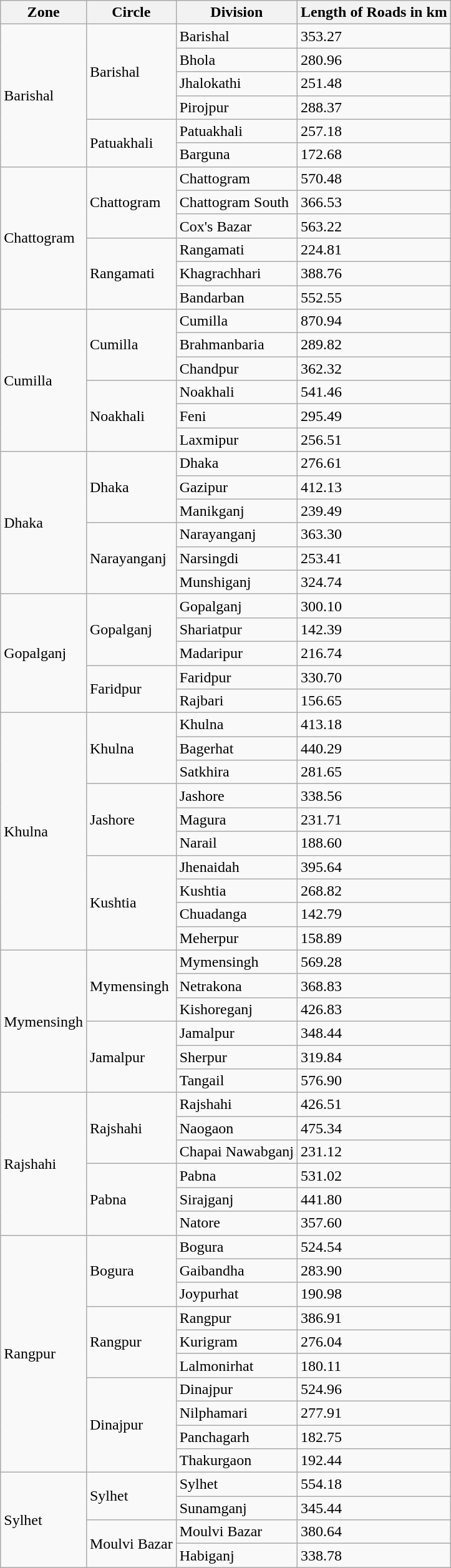<table class="wikitable">
<tr>
<th>Zone</th>
<th>Circle</th>
<th>Division</th>
<th>Length of Roads in km</th>
</tr>
<tr>
<td rowspan="6">Barishal</td>
<td rowspan="4">Barishal</td>
<td>Barishal</td>
<td>353.27</td>
</tr>
<tr>
<td>Bhola</td>
<td>280.96</td>
</tr>
<tr>
<td>Jhalokathi</td>
<td>251.48</td>
</tr>
<tr>
<td>Pirojpur</td>
<td>288.37</td>
</tr>
<tr>
<td rowspan="2">Patuakhali</td>
<td>Patuakhali</td>
<td>257.18</td>
</tr>
<tr>
<td>Barguna</td>
<td>172.68</td>
</tr>
<tr>
<td rowspan="6">Chattogram</td>
<td rowspan="3">Chattogram</td>
<td>Chattogram</td>
<td>570.48</td>
</tr>
<tr>
<td>Chattogram South</td>
<td>366.53</td>
</tr>
<tr>
<td>Cox's Bazar</td>
<td>563.22</td>
</tr>
<tr>
<td rowspan="3">Rangamati</td>
<td>Rangamati</td>
<td>224.81</td>
</tr>
<tr>
<td>Khagrachhari</td>
<td>388.76</td>
</tr>
<tr>
<td>Bandarban</td>
<td>552.55</td>
</tr>
<tr>
<td rowspan="6">Cumilla</td>
<td rowspan="3">Cumilla</td>
<td>Cumilla</td>
<td>870.94</td>
</tr>
<tr>
<td>Brahmanbaria</td>
<td>289.82</td>
</tr>
<tr>
<td>Chandpur</td>
<td>362.32</td>
</tr>
<tr>
<td rowspan="3">Noakhali</td>
<td>Noakhali</td>
<td>541.46</td>
</tr>
<tr>
<td>Feni</td>
<td>295.49</td>
</tr>
<tr>
<td>Laxmipur</td>
<td>256.51</td>
</tr>
<tr>
<td rowspan="6">Dhaka</td>
<td rowspan="3">Dhaka</td>
<td>Dhaka</td>
<td>276.61</td>
</tr>
<tr>
<td>Gazipur</td>
<td>412.13</td>
</tr>
<tr>
<td>Manikganj</td>
<td>239.49</td>
</tr>
<tr>
<td rowspan="3">Narayanganj</td>
<td>Narayanganj</td>
<td>363.30</td>
</tr>
<tr>
<td>Narsingdi</td>
<td>253.41</td>
</tr>
<tr>
<td>Munshiganj</td>
<td>324.74</td>
</tr>
<tr>
<td rowspan="5">Gopalganj</td>
<td rowspan="3">Gopalganj</td>
<td>Gopalganj</td>
<td>300.10</td>
</tr>
<tr>
<td>Shariatpur</td>
<td>142.39</td>
</tr>
<tr>
<td>Madaripur</td>
<td>216.74</td>
</tr>
<tr>
<td rowspan="2">Faridpur</td>
<td>Faridpur</td>
<td>330.70</td>
</tr>
<tr>
<td>Rajbari</td>
<td>156.65</td>
</tr>
<tr>
<td rowspan="10">Khulna</td>
<td rowspan="3">Khulna</td>
<td>Khulna</td>
<td>413.18</td>
</tr>
<tr>
<td>Bagerhat</td>
<td>440.29</td>
</tr>
<tr>
<td>Satkhira</td>
<td>281.65</td>
</tr>
<tr>
<td rowspan="3">Jashore</td>
<td>Jashore</td>
<td>338.56</td>
</tr>
<tr>
<td>Magura</td>
<td>231.71</td>
</tr>
<tr>
<td>Narail</td>
<td>188.60</td>
</tr>
<tr>
<td rowspan="4">Kushtia</td>
<td>Jhenaidah</td>
<td>395.64</td>
</tr>
<tr>
<td>Kushtia</td>
<td>268.82</td>
</tr>
<tr>
<td>Chuadanga</td>
<td>142.79</td>
</tr>
<tr>
<td>Meherpur</td>
<td>158.89</td>
</tr>
<tr>
<td rowspan="6">Mymensingh</td>
<td rowspan="3">Mymensingh</td>
<td>Mymensingh</td>
<td>569.28</td>
</tr>
<tr>
<td>Netrakona</td>
<td>368.83</td>
</tr>
<tr>
<td>Kishoreganj</td>
<td>426.83</td>
</tr>
<tr>
<td rowspan="3">Jamalpur</td>
<td>Jamalpur</td>
<td>348.44</td>
</tr>
<tr>
<td>Sherpur</td>
<td>319.84</td>
</tr>
<tr>
<td>Tangail</td>
<td>576.90</td>
</tr>
<tr>
<td rowspan="6">Rajshahi</td>
<td rowspan="3">Rajshahi</td>
<td>Rajshahi</td>
<td>426.51</td>
</tr>
<tr>
<td>Naogaon</td>
<td>475.34</td>
</tr>
<tr>
<td>Chapai Nawabganj</td>
<td>231.12</td>
</tr>
<tr>
<td rowspan="3">Pabna</td>
<td>Pabna</td>
<td>531.02</td>
</tr>
<tr>
<td>Sirajganj</td>
<td>441.80</td>
</tr>
<tr>
<td>Natore</td>
<td>357.60</td>
</tr>
<tr>
<td rowspan="10">Rangpur</td>
<td rowspan="3">Bogura</td>
<td>Bogura</td>
<td>524.54</td>
</tr>
<tr>
<td>Gaibandha</td>
<td>283.90</td>
</tr>
<tr>
<td>Joypurhat</td>
<td>190.98</td>
</tr>
<tr>
<td rowspan="3">Rangpur</td>
<td>Rangpur</td>
<td>386.91</td>
</tr>
<tr>
<td>Kurigram</td>
<td>276.04</td>
</tr>
<tr>
<td>Lalmonirhat</td>
<td>180.11</td>
</tr>
<tr>
<td rowspan="4">Dinajpur</td>
<td>Dinajpur</td>
<td>524.96</td>
</tr>
<tr>
<td>Nilphamari</td>
<td>277.91</td>
</tr>
<tr>
<td>Panchagarh</td>
<td>182.75</td>
</tr>
<tr>
<td>Thakurgaon</td>
<td>192.44</td>
</tr>
<tr>
<td rowspan="4">Sylhet</td>
<td rowspan="2">Sylhet</td>
<td>Sylhet</td>
<td>554.18</td>
</tr>
<tr>
<td>Sunamganj</td>
<td>345.44</td>
</tr>
<tr>
<td rowspan="2">Moulvi Bazar</td>
<td>Moulvi Bazar</td>
<td>380.64</td>
</tr>
<tr>
<td>Habiganj</td>
<td>338.78</td>
</tr>
</table>
